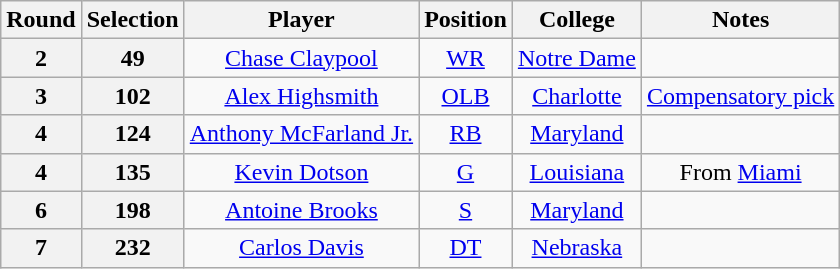<table class="wikitable" style="text-align:center">
<tr>
<th>Round</th>
<th>Selection</th>
<th>Player</th>
<th>Position</th>
<th>College</th>
<th>Notes</th>
</tr>
<tr>
<th>2</th>
<th>49</th>
<td><a href='#'>Chase Claypool</a></td>
<td><a href='#'>WR</a></td>
<td><a href='#'>Notre Dame</a></td>
<td></td>
</tr>
<tr>
<th>3</th>
<th>102</th>
<td><a href='#'>Alex Highsmith</a></td>
<td><a href='#'>OLB</a></td>
<td><a href='#'>Charlotte</a></td>
<td><a href='#'>Compensatory pick</a></td>
</tr>
<tr>
<th>4</th>
<th>124</th>
<td><a href='#'>Anthony McFarland Jr.</a></td>
<td><a href='#'>RB</a></td>
<td><a href='#'>Maryland</a></td>
<td></td>
</tr>
<tr>
<th>4</th>
<th>135</th>
<td><a href='#'>Kevin Dotson</a></td>
<td><a href='#'>G</a></td>
<td><a href='#'>Louisiana</a></td>
<td>From <a href='#'>Miami</a></td>
</tr>
<tr>
<th>6</th>
<th>198</th>
<td><a href='#'>Antoine Brooks</a></td>
<td><a href='#'>S</a></td>
<td><a href='#'>Maryland</a></td>
<td></td>
</tr>
<tr>
<th>7</th>
<th>232</th>
<td><a href='#'>Carlos Davis</a></td>
<td><a href='#'>DT</a></td>
<td><a href='#'>Nebraska</a></td>
<td></td>
</tr>
</table>
